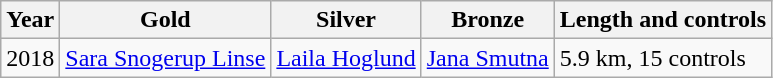<table class="wikitable">
<tr>
<th>Year</th>
<th>Gold</th>
<th>Silver</th>
<th>Bronze</th>
<th>Length and controls</th>
</tr>
<tr>
<td>2018</td>
<td> <a href='#'>Sara Snogerup Linse</a></td>
<td> <a href='#'>Laila Hoglund</a></td>
<td> <a href='#'>Jana Smutna</a></td>
<td>5.9 km, 15 controls</td>
</tr>
</table>
